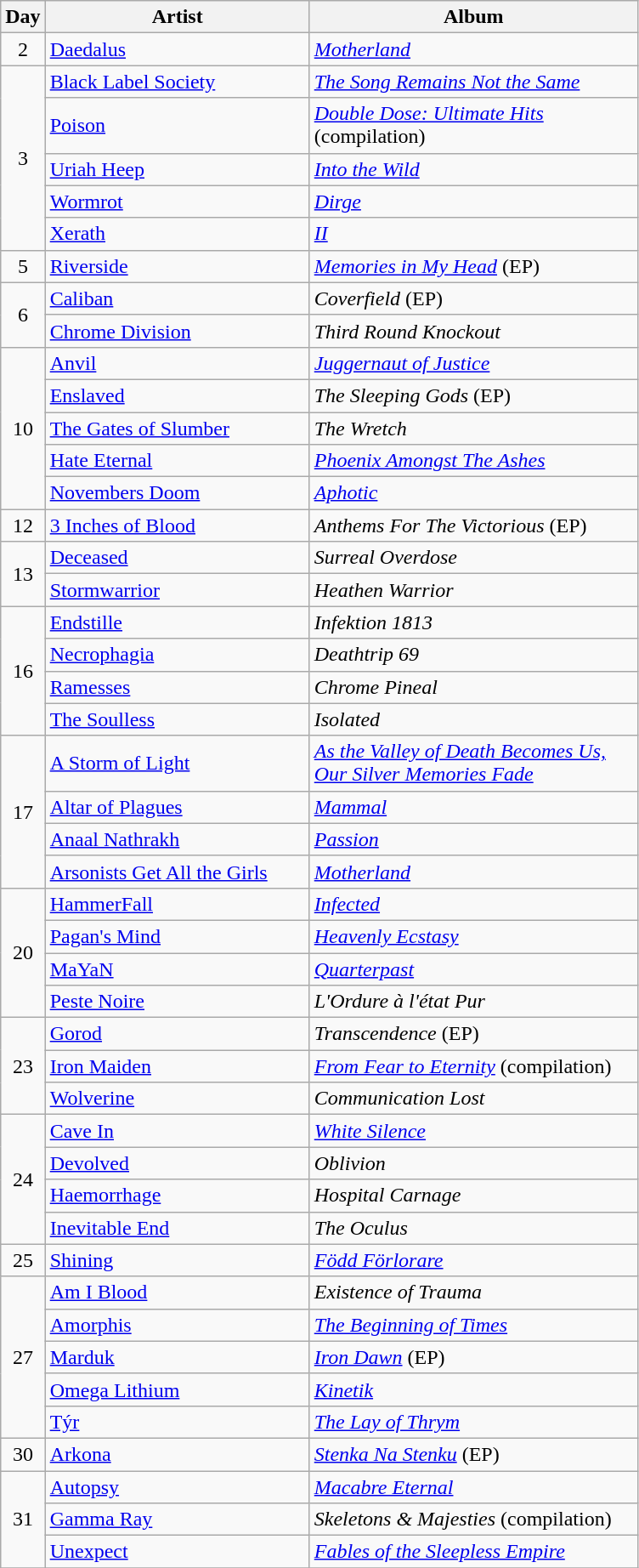<table class="wikitable" border="1">
<tr>
<th width="20">Day</th>
<th width="200">Artist</th>
<th width="250">Album</th>
</tr>
<tr>
<td align="center" rowspan="1">2</td>
<td><a href='#'>Daedalus</a></td>
<td><em><a href='#'>Motherland</a></em></td>
</tr>
<tr>
<td align="center" rowspan="5">3</td>
<td><a href='#'>Black Label Society</a></td>
<td><em><a href='#'>The Song Remains Not the Same</a></em></td>
</tr>
<tr>
<td><a href='#'>Poison</a></td>
<td><em><a href='#'>Double Dose: Ultimate Hits</a></em> (compilation)</td>
</tr>
<tr>
<td><a href='#'>Uriah Heep</a></td>
<td><em><a href='#'>Into the Wild</a></em></td>
</tr>
<tr>
<td><a href='#'>Wormrot</a></td>
<td><em><a href='#'>Dirge</a></em></td>
</tr>
<tr>
<td><a href='#'>Xerath</a></td>
<td><em><a href='#'>II</a></em></td>
</tr>
<tr>
<td align="center" rowspan="1">5</td>
<td><a href='#'>Riverside</a></td>
<td><em><a href='#'>Memories in My Head</a></em> (EP)</td>
</tr>
<tr>
<td align="center" rowspan="2">6</td>
<td><a href='#'>Caliban</a></td>
<td><em>Coverfield</em> (EP)</td>
</tr>
<tr>
<td><a href='#'>Chrome Division</a></td>
<td><em>Third Round Knockout</em></td>
</tr>
<tr>
<td align="center" rowspan="5">10</td>
<td><a href='#'>Anvil</a></td>
<td><em><a href='#'>Juggernaut of Justice</a></em></td>
</tr>
<tr>
<td><a href='#'>Enslaved</a></td>
<td><em>The Sleeping Gods</em> (EP)</td>
</tr>
<tr>
<td><a href='#'>The Gates of Slumber</a></td>
<td><em>The Wretch</em></td>
</tr>
<tr>
<td><a href='#'>Hate Eternal</a></td>
<td><em><a href='#'>Phoenix Amongst The Ashes</a></em></td>
</tr>
<tr>
<td><a href='#'>Novembers Doom</a></td>
<td><em><a href='#'>Aphotic</a></em></td>
</tr>
<tr>
<td align="center" rowspan="1">12</td>
<td><a href='#'>3 Inches of Blood</a></td>
<td><em>Anthems For The Victorious</em> (EP)</td>
</tr>
<tr>
<td align="center" rowspan="2">13</td>
<td><a href='#'>Deceased</a></td>
<td><em>Surreal Overdose</em></td>
</tr>
<tr>
<td><a href='#'>Stormwarrior</a></td>
<td><em>Heathen Warrior</em></td>
</tr>
<tr>
<td align="center" rowspan="4">16</td>
<td><a href='#'>Endstille</a></td>
<td><em>Infektion 1813</em></td>
</tr>
<tr>
<td><a href='#'>Necrophagia</a></td>
<td><em>Deathtrip 69</em></td>
</tr>
<tr>
<td><a href='#'>Ramesses</a></td>
<td><em>Chrome Pineal</em></td>
</tr>
<tr>
<td><a href='#'>The Soulless</a></td>
<td><em>Isolated</em></td>
</tr>
<tr>
<td align="center" rowspan="4">17</td>
<td><a href='#'>A Storm of Light</a></td>
<td><em><a href='#'>As the Valley of Death Becomes Us, Our Silver Memories Fade</a></em></td>
</tr>
<tr>
<td><a href='#'>Altar of Plagues</a></td>
<td><em><a href='#'>Mammal</a></em></td>
</tr>
<tr>
<td><a href='#'>Anaal Nathrakh</a></td>
<td><em><a href='#'>Passion</a></em></td>
</tr>
<tr>
<td><a href='#'>Arsonists Get All the Girls</a></td>
<td><em><a href='#'>Motherland</a></em></td>
</tr>
<tr>
<td align="center" rowspan="4">20</td>
<td><a href='#'>HammerFall</a></td>
<td><em><a href='#'>Infected</a></em></td>
</tr>
<tr>
<td><a href='#'>Pagan's Mind</a></td>
<td><em><a href='#'>Heavenly Ecstasy</a></em></td>
</tr>
<tr>
<td><a href='#'>MaYaN</a></td>
<td><em><a href='#'>Quarterpast</a></em></td>
</tr>
<tr>
<td><a href='#'>Peste Noire</a></td>
<td><em>L'Ordure à l'état Pur</em></td>
</tr>
<tr>
<td align="center" rowspan="3">23</td>
<td><a href='#'>Gorod</a></td>
<td><em>Transcendence</em> (EP)</td>
</tr>
<tr>
<td><a href='#'>Iron Maiden</a></td>
<td><em><a href='#'>From Fear to Eternity</a></em> (compilation)</td>
</tr>
<tr>
<td><a href='#'>Wolverine</a></td>
<td><em>Communication Lost</em></td>
</tr>
<tr>
<td align="center" rowspan="4">24</td>
<td><a href='#'>Cave In</a></td>
<td><em><a href='#'>White Silence</a></em></td>
</tr>
<tr>
<td><a href='#'>Devolved</a></td>
<td><em>Oblivion</em></td>
</tr>
<tr>
<td><a href='#'>Haemorrhage</a></td>
<td><em>Hospital Carnage</em></td>
</tr>
<tr>
<td><a href='#'>Inevitable End</a></td>
<td><em>The Oculus</em></td>
</tr>
<tr>
<td align="center" rowspan="1">25</td>
<td><a href='#'>Shining</a></td>
<td><em><a href='#'>Född Förlorare</a></em></td>
</tr>
<tr>
<td align="center" rowspan="5">27</td>
<td><a href='#'>Am I Blood</a></td>
<td><em>Existence of Trauma</em></td>
</tr>
<tr>
<td><a href='#'>Amorphis</a></td>
<td><em><a href='#'>The Beginning of Times</a></em></td>
</tr>
<tr>
<td><a href='#'>Marduk</a></td>
<td><em><a href='#'>Iron Dawn</a></em> (EP)</td>
</tr>
<tr>
<td><a href='#'>Omega Lithium</a></td>
<td><em><a href='#'>Kinetik</a></em></td>
</tr>
<tr>
<td><a href='#'>Týr</a></td>
<td><em><a href='#'>The Lay of Thrym</a></em></td>
</tr>
<tr>
<td align="center" rowspan="1">30</td>
<td><a href='#'>Arkona</a></td>
<td><em><a href='#'>Stenka Na Stenku</a></em> (EP)</td>
</tr>
<tr>
<td align="center" rowspan="3">31</td>
<td><a href='#'>Autopsy</a></td>
<td><em><a href='#'>Macabre Eternal</a></em></td>
</tr>
<tr>
<td><a href='#'>Gamma Ray</a></td>
<td><em>Skeletons & Majesties</em> (compilation)</td>
</tr>
<tr>
<td><a href='#'>Unexpect</a></td>
<td><em><a href='#'>Fables of the Sleepless Empire</a></em></td>
</tr>
<tr>
</tr>
</table>
